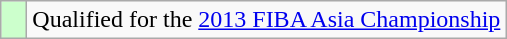<table class="wikitable">
<tr>
<td width=10px bgcolor="#ccffcc"></td>
<td>Qualified for the <a href='#'>2013 FIBA Asia Championship</a></td>
</tr>
</table>
